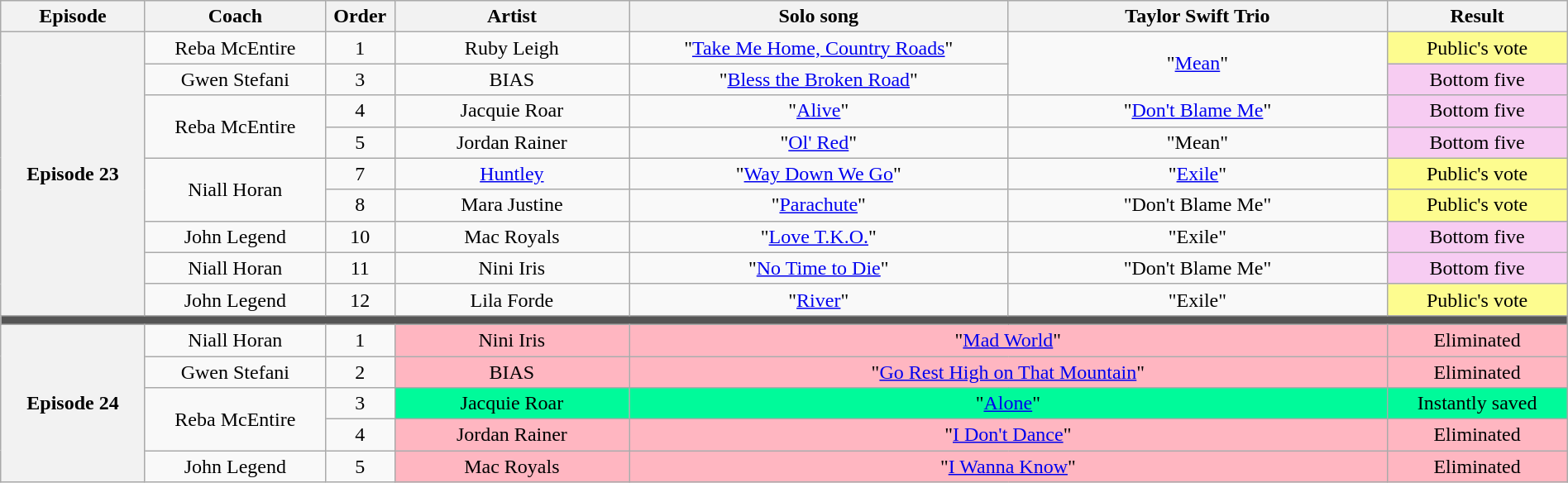<table class="wikitable" style="text-align:center; width:100%">
<tr>
<th style="width:08%">Episode</th>
<th style="width:10%">Coach</th>
<th style="width:03%">Order</th>
<th style="width:13%">Artist</th>
<th style="width:21%">Solo song</th>
<th style="width:21%">Taylor Swift Trio</th>
<th style="width:10%">Result</th>
</tr>
<tr>
<th rowspan="9" scope="row">Episode 23<br></th>
<td>Reba McEntire</td>
<td>1 </td>
<td>Ruby Leigh</td>
<td>"<a href='#'>Take Me Home, Country Roads</a>"</td>
<td rowspan="2">"<a href='#'>Mean</a>"</td>
<td style="background:#fdfc8f">Public's vote</td>
</tr>
<tr>
<td>Gwen Stefani</td>
<td>3 </td>
<td>BIAS</td>
<td>"<a href='#'>Bless the Broken Road</a>"</td>
<td style="background:#f7ccf2">Bottom five</td>
</tr>
<tr>
<td rowspan="2">Reba McEntire</td>
<td>4 </td>
<td>Jacquie Roar</td>
<td>"<a href='#'>Alive</a>"</td>
<td>"<a href='#'>Don't Blame Me</a>"</td>
<td style="background:#f7ccf2">Bottom five</td>
</tr>
<tr>
<td>5 </td>
<td>Jordan Rainer</td>
<td>"<a href='#'>Ol' Red</a>"</td>
<td>"Mean"</td>
<td style="background:#f7ccf2">Bottom five</td>
</tr>
<tr>
<td rowspan="2">Niall Horan</td>
<td>7 </td>
<td><a href='#'>Huntley</a></td>
<td>"<a href='#'>Way Down We Go</a>"</td>
<td>"<a href='#'>Exile</a>"</td>
<td style="background:#fdfc8f">Public's vote</td>
</tr>
<tr>
<td>8 </td>
<td>Mara Justine</td>
<td>"<a href='#'>Parachute</a>"</td>
<td>"Don't Blame Me"</td>
<td style="background:#fdfc8f">Public's vote</td>
</tr>
<tr>
<td>John Legend</td>
<td>10 </td>
<td>Mac Royals</td>
<td>"<a href='#'>Love T.K.O.</a>"</td>
<td>"Exile"</td>
<td style="background:#f7ccf2">Bottom five</td>
</tr>
<tr>
<td>Niall Horan</td>
<td>11 </td>
<td>Nini Iris</td>
<td>"<a href='#'>No Time to Die</a>"</td>
<td>"Don't Blame Me"</td>
<td style="background:#f7ccf2">Bottom five</td>
</tr>
<tr>
<td>John Legend</td>
<td>12 </td>
<td>Lila Forde</td>
<td>"<a href='#'>River</a>"</td>
<td>"Exile"</td>
<td style="background:#fdfc8f">Public's vote</td>
</tr>
<tr>
<td colspan="8" style="background:#555"></td>
</tr>
<tr>
<th rowspan="5" scope="row">Episode 24<br></th>
<td>Niall Horan</td>
<td>1</td>
<td style="background:lightpink">Nini Iris</td>
<td colspan="2" style="background:lightpink">"<a href='#'>Mad World</a>"</td>
<td style="background:lightpink">Eliminated</td>
</tr>
<tr>
<td>Gwen Stefani</td>
<td>2</td>
<td style="background:lightpink">BIAS</td>
<td colspan="2" style="background:lightpink">"<a href='#'>Go Rest High on That Mountain</a>"</td>
<td style="background:lightpink">Eliminated</td>
</tr>
<tr>
<td rowspan="2">Reba McEntire</td>
<td>3</td>
<td style="background:#00fa9a">Jacquie Roar</td>
<td colspan="2" style="background:#00fa9a">"<a href='#'>Alone</a>"</td>
<td style="background:#00fa9a">Instantly saved</td>
</tr>
<tr>
<td>4</td>
<td style="background:lightpink">Jordan Rainer</td>
<td colspan="2" style="background:lightpink">"<a href='#'>I Don't Dance</a>"</td>
<td style="background:lightpink">Eliminated</td>
</tr>
<tr>
<td>John Legend</td>
<td>5</td>
<td style="background:lightpink">Mac Royals</td>
<td colspan="2" style="background:lightpink">"<a href='#'>I Wanna Know</a>"</td>
<td style="background:lightpink">Eliminated</td>
</tr>
</table>
